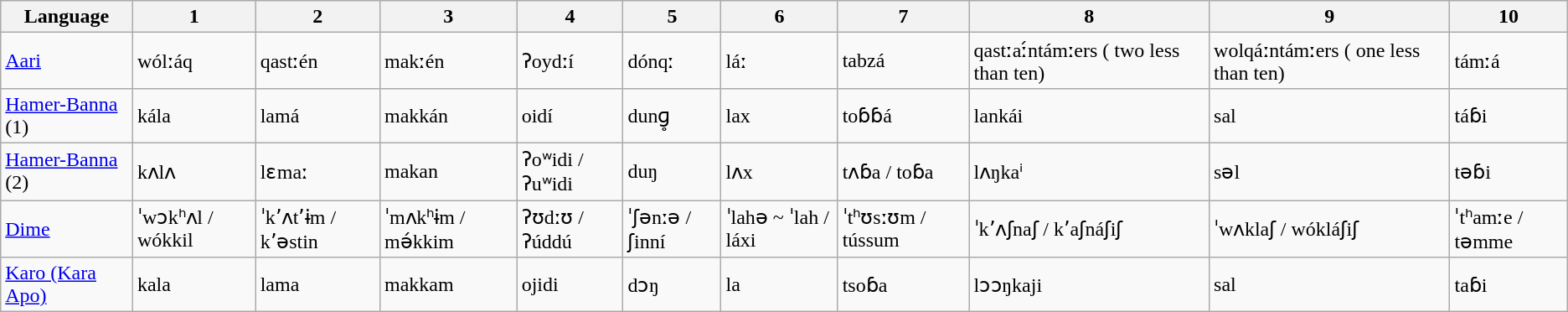<table class="wikitable sortable">
<tr>
<th>Language</th>
<th>1</th>
<th>2</th>
<th>3</th>
<th>4</th>
<th>5</th>
<th>6</th>
<th>7</th>
<th>8</th>
<th>9</th>
<th>10</th>
</tr>
<tr>
<td><a href='#'>Aari</a></td>
<td>wólːáq</td>
<td>qastːén</td>
<td>makːén</td>
<td>ʔoydːí</td>
<td>dónqː</td>
<td>láː</td>
<td>tabzá</td>
<td>qastːaː́ntámːers ( two less than ten)</td>
<td>wolqáːntámːers ( one less than ten)</td>
<td>támːá</td>
</tr>
<tr>
<td><a href='#'>Hamer-Banna</a> (1)</td>
<td>kála</td>
<td>lamá</td>
<td>makkán</td>
<td>oidí</td>
<td>dunɡ̥</td>
<td>lax</td>
<td>toɓɓá</td>
<td>lankái</td>
<td>sal</td>
<td>táɓi</td>
</tr>
<tr>
<td><a href='#'>Hamer-Banna</a> (2)</td>
<td>kʌlʌ</td>
<td>lɛmaː</td>
<td>makan</td>
<td>ʔoʷidi / ʔuʷidi</td>
<td>duŋ</td>
<td>lʌx</td>
<td>tʌɓa / toɓa</td>
<td>lʌŋkaⁱ</td>
<td>səl</td>
<td>təɓi</td>
</tr>
<tr>
<td><a href='#'>Dime</a></td>
<td>ˈwɔkʰʌl  / wókkil</td>
<td>ˈkʼʌtʼɨm  / kʼəstin</td>
<td>ˈmʌkʰɨm / mə́kkim</td>
<td>ʔʊdːʊ / ʔúddú</td>
<td>ˈʃənːə / ʃinní</td>
<td>ˈlahə ~ ˈlah / láxi</td>
<td>ˈtʰʊsːʊm / tússum</td>
<td>ˈkʼʌʃnaʃ / kʼaʃnáʃiʃ</td>
<td>ˈwʌklaʃ / wókláʃiʃ</td>
<td>ˈtʰamːe / təmme</td>
</tr>
<tr>
<td><a href='#'>Karo (Kara Apo)</a></td>
<td>kala</td>
<td>lama</td>
<td>makkam</td>
<td>ojidi</td>
<td>dɔŋ</td>
<td>la</td>
<td>tsoɓa</td>
<td>lɔɔŋkaji</td>
<td>sal</td>
<td>taɓi</td>
</tr>
</table>
